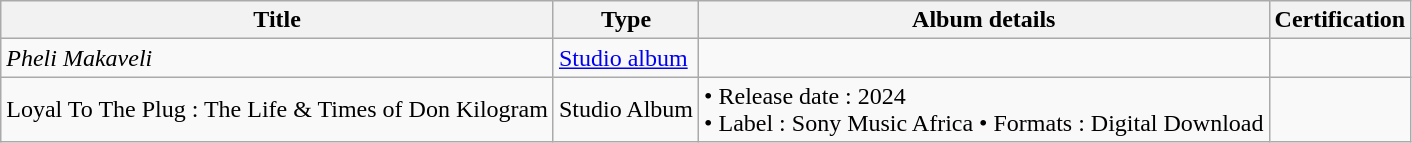<table class="wikitable plainrowheaders">
<tr>
<th>Title</th>
<th>Type</th>
<th>Album details</th>
<th>Certification</th>
</tr>
<tr>
<td><em>Pheli Makaveli</em></td>
<td><a href='#'>Studio album</a></td>
<td></td>
<td></td>
</tr>
<tr>
<td>Loyal To The Plug : The Life & Times of Don Kilogram</td>
<td>Studio Album</td>
<td>• Release date : 2024<br>• Label : Sony Music Africa
• Formats : Digital Download</td>
<td></td>
</tr>
</table>
